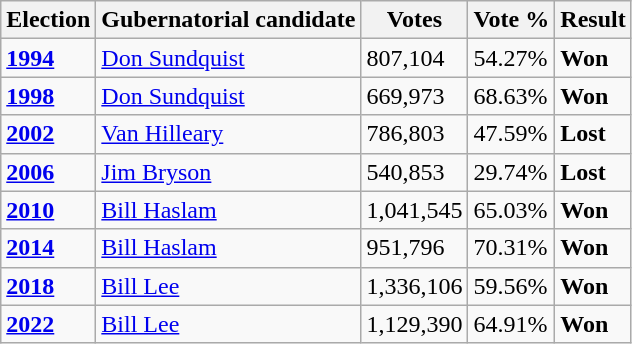<table class="wikitable">
<tr>
<th>Election</th>
<th>Gubernatorial candidate</th>
<th>Votes</th>
<th>Vote %</th>
<th>Result</th>
</tr>
<tr>
<td><strong><a href='#'>1994</a></strong></td>
<td><a href='#'>Don Sundquist</a></td>
<td>807,104</td>
<td>54.27%</td>
<td><strong>Won</strong> </td>
</tr>
<tr>
<td><strong><a href='#'>1998</a></strong></td>
<td><a href='#'>Don Sundquist</a></td>
<td>669,973</td>
<td>68.63%</td>
<td><strong>Won</strong> </td>
</tr>
<tr>
<td><strong><a href='#'>2002</a></strong></td>
<td><a href='#'>Van Hilleary</a></td>
<td>786,803</td>
<td>47.59%</td>
<td><strong>Lost</strong> </td>
</tr>
<tr>
<td><strong><a href='#'>2006</a></strong></td>
<td><a href='#'>Jim Bryson</a></td>
<td>540,853</td>
<td>29.74%</td>
<td><strong>Lost</strong> </td>
</tr>
<tr>
<td><strong><a href='#'>2010</a></strong></td>
<td><a href='#'>Bill Haslam</a></td>
<td>1,041,545</td>
<td>65.03%</td>
<td><strong>Won</strong> </td>
</tr>
<tr>
<td><strong><a href='#'>2014</a></strong></td>
<td><a href='#'>Bill Haslam</a></td>
<td>951,796</td>
<td>70.31%</td>
<td><strong>Won</strong> </td>
</tr>
<tr>
<td><strong><a href='#'>2018</a></strong></td>
<td><a href='#'>Bill Lee</a></td>
<td>1,336,106</td>
<td>59.56%</td>
<td><strong>Won</strong> </td>
</tr>
<tr>
<td><strong><a href='#'>2022</a></strong></td>
<td><a href='#'>Bill Lee</a></td>
<td>1,129,390</td>
<td>64.91%</td>
<td><strong>Won</strong> </td>
</tr>
</table>
